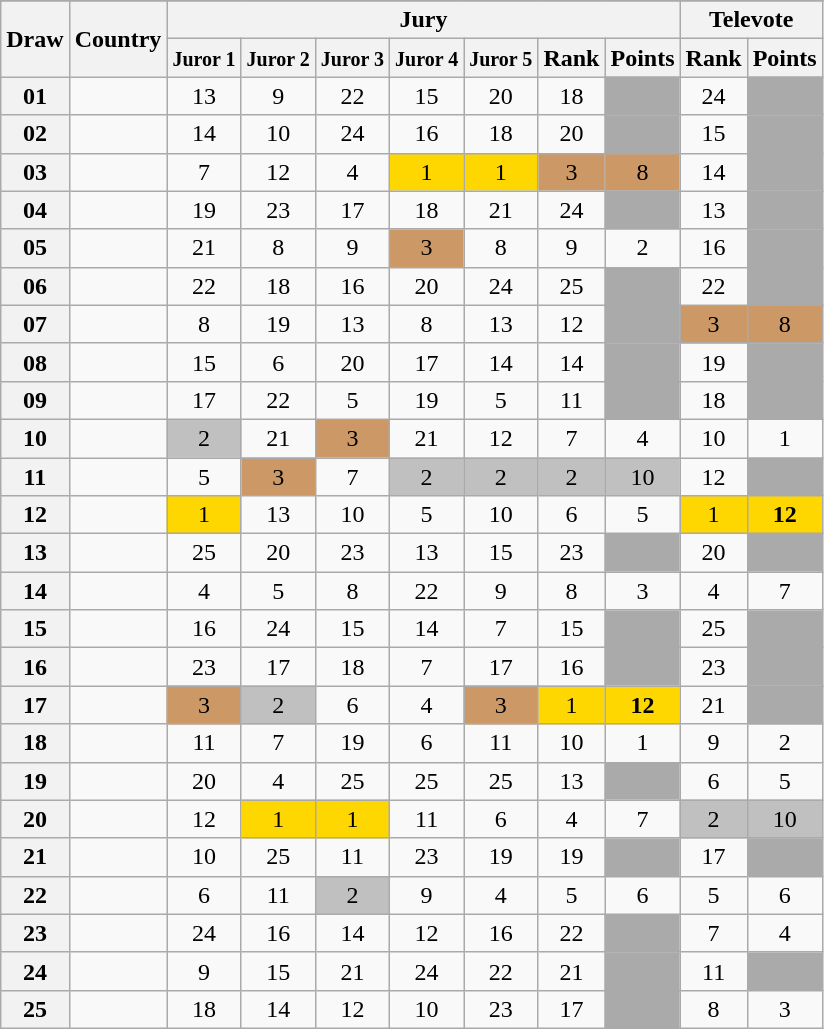<table class="sortable wikitable collapsible plainrowheaders" style="text-align:center;">
<tr>
</tr>
<tr>
<th scope="col" rowspan="2">Draw</th>
<th scope="col" rowspan="2">Country</th>
<th scope="col" colspan="7">Jury</th>
<th scope="col" colspan="2">Televote</th>
</tr>
<tr>
<th scope="col"><small>Juror 1</small></th>
<th scope="col"><small>Juror 2</small></th>
<th scope="col"><small>Juror 3</small></th>
<th scope="col"><small>Juror 4</small></th>
<th scope="col"><small>Juror 5</small></th>
<th scope="col">Rank</th>
<th scope="col">Points</th>
<th scope="col">Rank</th>
<th scope="col">Points</th>
</tr>
<tr>
<th scope="row" style="text-align:center;">01</th>
<td style="text-align:left;"></td>
<td>13</td>
<td>9</td>
<td>22</td>
<td>15</td>
<td>20</td>
<td>18</td>
<td style="background:#AAAAAA;"></td>
<td>24</td>
<td style="background:#AAAAAA;"></td>
</tr>
<tr>
<th scope="row" style="text-align:center;">02</th>
<td style="text-align:left;"></td>
<td>14</td>
<td>10</td>
<td>24</td>
<td>16</td>
<td>18</td>
<td>20</td>
<td style="background:#AAAAAA;"></td>
<td>15</td>
<td style="background:#AAAAAA;"></td>
</tr>
<tr>
<th scope="row" style="text-align:center;">03</th>
<td style="text-align:left;"></td>
<td>7</td>
<td>12</td>
<td>4</td>
<td style="background:gold;">1</td>
<td style="background:gold;">1</td>
<td style="background:#CC9966;">3</td>
<td style="background:#CC9966;">8</td>
<td>14</td>
<td style="background:#AAAAAA;"></td>
</tr>
<tr>
<th scope="row" style="text-align:center;">04</th>
<td style="text-align:left;"></td>
<td>19</td>
<td>23</td>
<td>17</td>
<td>18</td>
<td>21</td>
<td>24</td>
<td style="background:#AAAAAA;"></td>
<td>13</td>
<td style="background:#AAAAAA;"></td>
</tr>
<tr>
<th scope="row" style="text-align:center;">05</th>
<td style="text-align:left;"></td>
<td>21</td>
<td>8</td>
<td>9</td>
<td style="background:#CC9966;">3</td>
<td>8</td>
<td>9</td>
<td>2</td>
<td>16</td>
<td style="background:#AAAAAA;"></td>
</tr>
<tr>
<th scope="row" style="text-align:center;">06</th>
<td style="text-align:left;"></td>
<td>22</td>
<td>18</td>
<td>16</td>
<td>20</td>
<td>24</td>
<td>25</td>
<td style="background:#AAAAAA;"></td>
<td>22</td>
<td style="background:#AAAAAA;"></td>
</tr>
<tr>
<th scope="row" style="text-align:center;">07</th>
<td style="text-align:left;"></td>
<td>8</td>
<td>19</td>
<td>13</td>
<td>8</td>
<td>13</td>
<td>12</td>
<td style="background:#AAAAAA;"></td>
<td style="background:#CC9966;">3</td>
<td style="background:#CC9966;">8</td>
</tr>
<tr>
<th scope="row" style="text-align:center;">08</th>
<td style="text-align:left;"></td>
<td>15</td>
<td>6</td>
<td>20</td>
<td>17</td>
<td>14</td>
<td>14</td>
<td style="background:#AAAAAA;"></td>
<td>19</td>
<td style="background:#AAAAAA;"></td>
</tr>
<tr>
<th scope="row" style="text-align:center;">09</th>
<td style="text-align:left;"></td>
<td>17</td>
<td>22</td>
<td>5</td>
<td>19</td>
<td>5</td>
<td>11</td>
<td style="background:#AAAAAA;"></td>
<td>18</td>
<td style="background:#AAAAAA;"></td>
</tr>
<tr>
<th scope="row" style="text-align:center;">10</th>
<td style="text-align:left;"></td>
<td style="background:silver;">2</td>
<td>21</td>
<td style="background:#CC9966;">3</td>
<td>21</td>
<td>12</td>
<td>7</td>
<td>4</td>
<td>10</td>
<td>1</td>
</tr>
<tr>
<th scope="row" style="text-align:center;">11</th>
<td style="text-align:left;"></td>
<td>5</td>
<td style="background:#CC9966;">3</td>
<td>7</td>
<td style="background:silver;">2</td>
<td style="background:silver;">2</td>
<td style="background:silver;">2</td>
<td style="background:silver;">10</td>
<td>12</td>
<td style="background:#AAAAAA;"></td>
</tr>
<tr>
<th scope="row" style="text-align:center;">12</th>
<td style="text-align:left;"></td>
<td style="background:gold;">1</td>
<td>13</td>
<td>10</td>
<td>5</td>
<td>10</td>
<td>6</td>
<td>5</td>
<td style="background:gold;">1</td>
<td style="background:gold;"><strong>12</strong></td>
</tr>
<tr>
<th scope="row" style="text-align:center;">13</th>
<td style="text-align:left;"></td>
<td>25</td>
<td>20</td>
<td>23</td>
<td>13</td>
<td>15</td>
<td>23</td>
<td style="background:#AAAAAA;"></td>
<td>20</td>
<td style="background:#AAAAAA;"></td>
</tr>
<tr>
<th scope="row" style="text-align:center;">14</th>
<td style="text-align:left;"></td>
<td>4</td>
<td>5</td>
<td>8</td>
<td>22</td>
<td>9</td>
<td>8</td>
<td>3</td>
<td>4</td>
<td>7</td>
</tr>
<tr>
<th scope="row" style="text-align:center;">15</th>
<td style="text-align:left;"></td>
<td>16</td>
<td>24</td>
<td>15</td>
<td>14</td>
<td>7</td>
<td>15</td>
<td style="background:#AAAAAA;"></td>
<td>25</td>
<td style="background:#AAAAAA;"></td>
</tr>
<tr>
<th scope="row" style="text-align:center;">16</th>
<td style="text-align:left;"></td>
<td>23</td>
<td>17</td>
<td>18</td>
<td>7</td>
<td>17</td>
<td>16</td>
<td style="background:#AAAAAA;"></td>
<td>23</td>
<td style="background:#AAAAAA;"></td>
</tr>
<tr>
<th scope="row" style="text-align:center;">17</th>
<td style="text-align:left;"></td>
<td style="background:#CC9966;">3</td>
<td style="background:silver;">2</td>
<td>6</td>
<td>4</td>
<td style="background:#CC9966;">3</td>
<td style="background:gold;">1</td>
<td style="background:gold;"><strong>12</strong></td>
<td>21</td>
<td style="background:#AAAAAA;"></td>
</tr>
<tr>
<th scope="row" style="text-align:center;">18</th>
<td style="text-align:left;"></td>
<td>11</td>
<td>7</td>
<td>19</td>
<td>6</td>
<td>11</td>
<td>10</td>
<td>1</td>
<td>9</td>
<td>2</td>
</tr>
<tr>
<th scope="row" style="text-align:center;">19</th>
<td style="text-align:left;"></td>
<td>20</td>
<td>4</td>
<td>25</td>
<td>25</td>
<td>25</td>
<td>13</td>
<td style="background:#AAAAAA;"></td>
<td>6</td>
<td>5</td>
</tr>
<tr>
<th scope="row" style="text-align:center;">20</th>
<td style="text-align:left;"></td>
<td>12</td>
<td style="background:gold;">1</td>
<td style="background:gold;">1</td>
<td>11</td>
<td>6</td>
<td>4</td>
<td>7</td>
<td style="background:silver;">2</td>
<td style="background:silver;">10</td>
</tr>
<tr>
<th scope="row" style="text-align:center;">21</th>
<td style="text-align:left;"></td>
<td>10</td>
<td>25</td>
<td>11</td>
<td>23</td>
<td>19</td>
<td>19</td>
<td style="background:#AAAAAA;"></td>
<td>17</td>
<td style="background:#AAAAAA;"></td>
</tr>
<tr>
<th scope="row" style="text-align:center;">22</th>
<td style="text-align:left;"></td>
<td>6</td>
<td>11</td>
<td style="background:silver;">2</td>
<td>9</td>
<td>4</td>
<td>5</td>
<td>6</td>
<td>5</td>
<td>6</td>
</tr>
<tr>
<th scope="row" style="text-align:center;">23</th>
<td style="text-align:left;"></td>
<td>24</td>
<td>16</td>
<td>14</td>
<td>12</td>
<td>16</td>
<td>22</td>
<td style="background:#AAAAAA;"></td>
<td>7</td>
<td>4</td>
</tr>
<tr>
<th scope="row" style="text-align:center;">24</th>
<td style="text-align:left;"></td>
<td>9</td>
<td>15</td>
<td>21</td>
<td>24</td>
<td>22</td>
<td>21</td>
<td style="background:#AAAAAA;"></td>
<td>11</td>
<td style="background:#AAAAAA;"></td>
</tr>
<tr>
<th scope="row" style="text-align:center;">25</th>
<td style="text-align:left;"></td>
<td>18</td>
<td>14</td>
<td>12</td>
<td>10</td>
<td>23</td>
<td>17</td>
<td style="background:#AAAAAA;"></td>
<td>8</td>
<td>3</td>
</tr>
</table>
